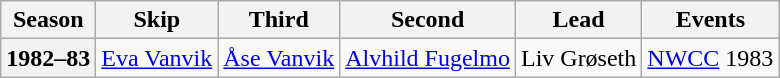<table class="wikitable">
<tr>
<th scope="col">Season</th>
<th scope="col">Skip</th>
<th scope="col">Third</th>
<th scope="col">Second</th>
<th scope="col">Lead</th>
<th scope="col">Events</th>
</tr>
<tr>
<th scope="row">1982–83</th>
<td><a href='#'>Eva Vanvik</a></td>
<td><a href='#'>Åse Vanvik</a></td>
<td><a href='#'>Alvhild Fugelmo</a></td>
<td>Liv Grøseth</td>
<td><a href='#'>NWCC</a> 1983 <br> </td>
</tr>
</table>
